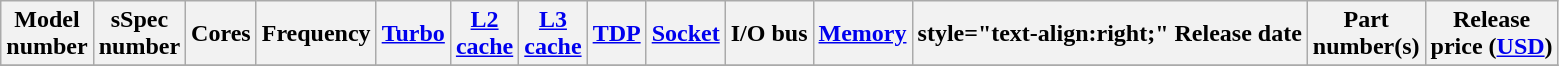<table class="wikitable">
<tr>
<th>Model<br>number</th>
<th>sSpec<br>number</th>
<th>Cores</th>
<th>Frequency</th>
<th><a href='#'>Turbo</a></th>
<th><a href='#'>L2<br>cache</a></th>
<th><a href='#'>L3<br>cache</a></th>
<th><a href='#'>TDP</a></th>
<th><a href='#'>Socket</a></th>
<th>I/O bus</th>
<th><a href='#'>Memory</a><br></th>
<th>style="text-align:right;"  Release date</th>
<th>Part<br>number(s)</th>
<th>Release<br>price (<a href='#'>USD</a>)<br></th>
</tr>
<tr>
</tr>
</table>
